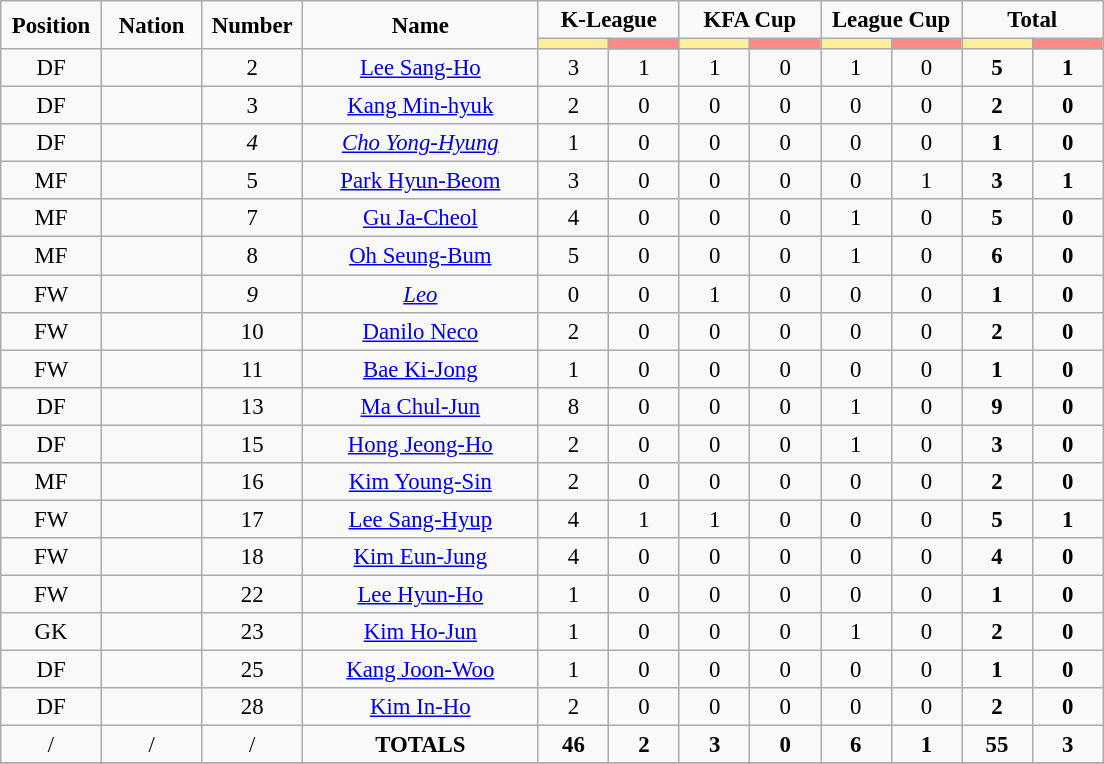<table class="wikitable" style="font-size: 95%; text-align: center;">
<tr>
<td rowspan="2" width="60" align="center"><strong>Position</strong></td>
<td rowspan="2" width="60" align="center"><strong>Nation</strong></td>
<td rowspan="2" width="60" align="center"><strong>Number</strong></td>
<td rowspan="2" width="150" align="center"><strong>Name</strong></td>
<td colspan="2" width="80" align="center"><strong>K-League</strong></td>
<td colspan="2" width="80" align="center"><strong>KFA Cup</strong></td>
<td colspan="2" width="80" align="center"><strong>League Cup</strong></td>
<td colspan="2" width="80" align="center"><strong>Total</strong></td>
</tr>
<tr>
<th width="40" style="background: #FFEE99"></th>
<th width="40" style="background: #FF8888"></th>
<th width="40" style="background: #FFEE99"></th>
<th width="40" style="background: #FF8888"></th>
<th width="40" style="background: #FFEE99"></th>
<th width="40" style="background: #FF8888"></th>
<th width="40" style="background: #FFEE99"></th>
<th width="40" style="background: #FF8888"></th>
</tr>
<tr>
<td>DF</td>
<td></td>
<td>2</td>
<td><a href='#'>Lee Sang-Ho</a></td>
<td>3</td>
<td>1</td>
<td>1</td>
<td>0</td>
<td>1</td>
<td>0</td>
<td><strong>5</strong></td>
<td><strong>1</strong></td>
</tr>
<tr>
<td>DF</td>
<td></td>
<td>3</td>
<td><a href='#'>Kang Min-hyuk</a></td>
<td>2</td>
<td>0</td>
<td>0</td>
<td>0</td>
<td>0</td>
<td>0</td>
<td><strong>2</strong></td>
<td><strong>0</strong></td>
</tr>
<tr>
<td>DF</td>
<td></td>
<td><em>4</em></td>
<td><em><a href='#'>Cho Yong-Hyung</a></em></td>
<td>1</td>
<td>0</td>
<td>0</td>
<td>0</td>
<td>0</td>
<td>0</td>
<td><strong>1</strong></td>
<td><strong>0</strong></td>
</tr>
<tr>
<td>MF</td>
<td></td>
<td>5</td>
<td><a href='#'>Park Hyun-Beom</a></td>
<td>3</td>
<td>0</td>
<td>0</td>
<td>0</td>
<td>0</td>
<td>1</td>
<td><strong>3</strong></td>
<td><strong>1</strong></td>
</tr>
<tr>
<td>MF</td>
<td></td>
<td>7</td>
<td><a href='#'>Gu Ja-Cheol</a></td>
<td>4</td>
<td>0</td>
<td>0</td>
<td>0</td>
<td>1</td>
<td>0</td>
<td><strong>5</strong></td>
<td><strong>0</strong></td>
</tr>
<tr>
<td>MF</td>
<td></td>
<td>8</td>
<td><a href='#'>Oh Seung-Bum</a></td>
<td>5</td>
<td>0</td>
<td>0</td>
<td>0</td>
<td>1</td>
<td>0</td>
<td><strong>6</strong></td>
<td><strong>0</strong></td>
</tr>
<tr>
<td>FW</td>
<td></td>
<td><em>9</em></td>
<td><em><a href='#'>Leo</a></em></td>
<td>0</td>
<td>0</td>
<td>1</td>
<td>0</td>
<td>0</td>
<td>0</td>
<td><strong>1</strong></td>
<td><strong>0</strong></td>
</tr>
<tr>
<td>FW</td>
<td></td>
<td>10</td>
<td><a href='#'>Danilo Neco</a></td>
<td>2</td>
<td>0</td>
<td>0</td>
<td>0</td>
<td>0</td>
<td>0</td>
<td><strong>2</strong></td>
<td><strong>0</strong></td>
</tr>
<tr>
<td>FW</td>
<td></td>
<td>11</td>
<td><a href='#'>Bae Ki-Jong</a></td>
<td>1</td>
<td>0</td>
<td>0</td>
<td>0</td>
<td>0</td>
<td>0</td>
<td><strong>1</strong></td>
<td><strong>0</strong></td>
</tr>
<tr>
<td>DF</td>
<td></td>
<td>13</td>
<td><a href='#'>Ma Chul-Jun</a></td>
<td>8</td>
<td>0</td>
<td>0</td>
<td>0</td>
<td>1</td>
<td>0</td>
<td><strong>9</strong></td>
<td><strong>0</strong></td>
</tr>
<tr>
<td>DF</td>
<td></td>
<td>15</td>
<td><a href='#'>Hong Jeong-Ho</a></td>
<td>2</td>
<td>0</td>
<td>0</td>
<td>0</td>
<td>1</td>
<td>0</td>
<td><strong>3</strong></td>
<td><strong>0</strong></td>
</tr>
<tr>
<td>MF</td>
<td></td>
<td>16</td>
<td><a href='#'>Kim Young-Sin</a></td>
<td>2</td>
<td>0</td>
<td>0</td>
<td>0</td>
<td>0</td>
<td>0</td>
<td><strong>2</strong></td>
<td><strong>0</strong></td>
</tr>
<tr>
<td>FW</td>
<td></td>
<td>17</td>
<td><a href='#'>Lee Sang-Hyup</a></td>
<td>4</td>
<td>1</td>
<td>1</td>
<td>0</td>
<td>0</td>
<td>0</td>
<td><strong>5</strong></td>
<td><strong>1</strong></td>
</tr>
<tr>
<td>FW</td>
<td></td>
<td>18</td>
<td><a href='#'>Kim Eun-Jung</a></td>
<td>4</td>
<td>0</td>
<td>0</td>
<td>0</td>
<td>0</td>
<td>0</td>
<td><strong>4</strong></td>
<td><strong>0</strong></td>
</tr>
<tr>
<td>FW</td>
<td></td>
<td>22</td>
<td><a href='#'>Lee Hyun-Ho</a></td>
<td>1</td>
<td>0</td>
<td>0</td>
<td>0</td>
<td>0</td>
<td>0</td>
<td><strong>1</strong></td>
<td><strong>0</strong></td>
</tr>
<tr>
<td>GK</td>
<td></td>
<td>23</td>
<td><a href='#'>Kim Ho-Jun</a></td>
<td>1</td>
<td>0</td>
<td>0</td>
<td>0</td>
<td>1</td>
<td>0</td>
<td><strong>2</strong></td>
<td><strong>0</strong></td>
</tr>
<tr>
<td>DF</td>
<td></td>
<td>25</td>
<td><a href='#'>Kang Joon-Woo</a></td>
<td>1</td>
<td>0</td>
<td>0</td>
<td>0</td>
<td>0</td>
<td>0</td>
<td><strong>1</strong></td>
<td><strong>0</strong></td>
</tr>
<tr>
<td>DF</td>
<td></td>
<td>28</td>
<td><a href='#'>Kim In-Ho</a></td>
<td>2</td>
<td>0</td>
<td>0</td>
<td>0</td>
<td>0</td>
<td>0</td>
<td><strong>2</strong></td>
<td><strong>0</strong></td>
</tr>
<tr>
<td>/</td>
<td>/</td>
<td>/</td>
<td><strong>TOTALS</strong></td>
<td><strong>46</strong></td>
<td><strong>2</strong></td>
<td><strong>3</strong></td>
<td><strong>0</strong></td>
<td><strong>6</strong></td>
<td><strong>1</strong></td>
<td><strong>55</strong></td>
<td><strong>3</strong></td>
</tr>
<tr>
</tr>
</table>
